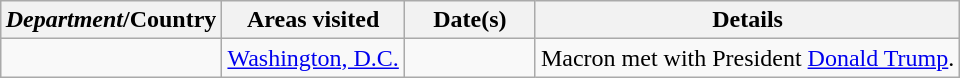<table class="wikitable sortable outercollapse" style="margin: 1em auto 1em auto">
<tr>
<th><em>Department</em>/Country</th>
<th>Areas visited</th>
<th width=80>Date(s)</th>
<th>Details</th>
</tr>
<tr>
<td></td>
<td><a href='#'>Washington, D.C.</a></td>
<td></td>
<td>Macron met with President <a href='#'>Donald Trump</a>.</td>
</tr>
</table>
